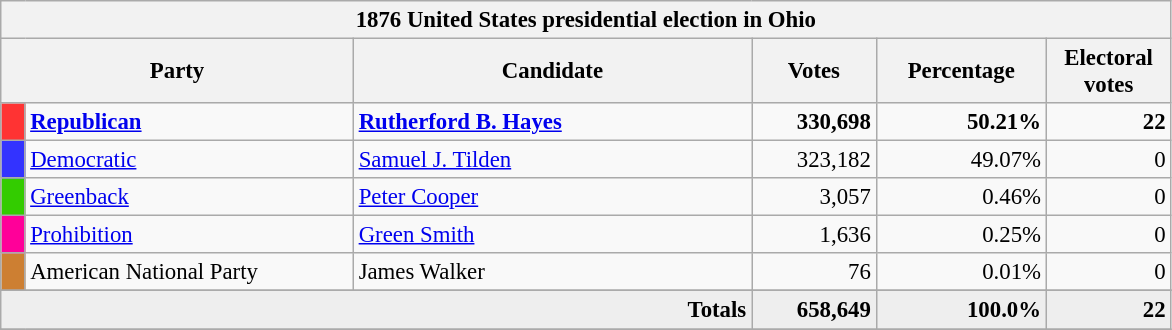<table class="wikitable" style="font-size: 95%;">
<tr>
<th colspan="6">1876 United States presidential election in Ohio</th>
</tr>
<tr>
<th colspan="2" style="width: 15em">Party</th>
<th style="width: 17em">Candidate</th>
<th style="width: 5em">Votes</th>
<th style="width: 7em">Percentage</th>
<th style="width: 5em">Electoral votes</th>
</tr>
<tr>
<th style="background-color:#FF3333; width: 3px"></th>
<td style="width: 130px"><strong><a href='#'>Republican</a></strong></td>
<td><strong><a href='#'>Rutherford B. Hayes</a></strong></td>
<td align="right"><strong>330,698</strong></td>
<td align="right"><strong>50.21%</strong></td>
<td align="right"><strong>22</strong></td>
</tr>
<tr>
<th style="background-color:#3333FF; width: 3px"></th>
<td style="width: 130px"><a href='#'>Democratic</a></td>
<td><a href='#'>Samuel J. Tilden</a></td>
<td align="right">323,182</td>
<td align="right">49.07%</td>
<td align="right">0</td>
</tr>
<tr>
<th style="background-color:#3c0; width: 3px"></th>
<td style="width: 130px"><a href='#'>Greenback</a></td>
<td><a href='#'>Peter Cooper</a></td>
<td align="right">3,057</td>
<td align="right">0.46%</td>
<td align="right">0</td>
</tr>
<tr>
<th style="background-color:#f09; width: 3px"></th>
<td style="width: 130px"><a href='#'>Prohibition</a></td>
<td><a href='#'>Green Smith</a></td>
<td align="right">1,636</td>
<td align="right">0.25%</td>
<td align="right">0</td>
</tr>
<tr>
<th style="background-color:#CD7F32; width: 3px"></th>
<td style="width: 130px">American National Party</td>
<td>James Walker</td>
<td align="right">76</td>
<td align="right">0.01%</td>
<td align="right">0</td>
</tr>
<tr>
</tr>
<tr bgcolor="#EEEEEE">
<td colspan="3" align="right"><strong>Totals</strong></td>
<td align="right"><strong>658,649</strong></td>
<td align="right"><strong>100.0%</strong></td>
<td align="right"><strong>22</strong></td>
</tr>
<tr>
</tr>
</table>
